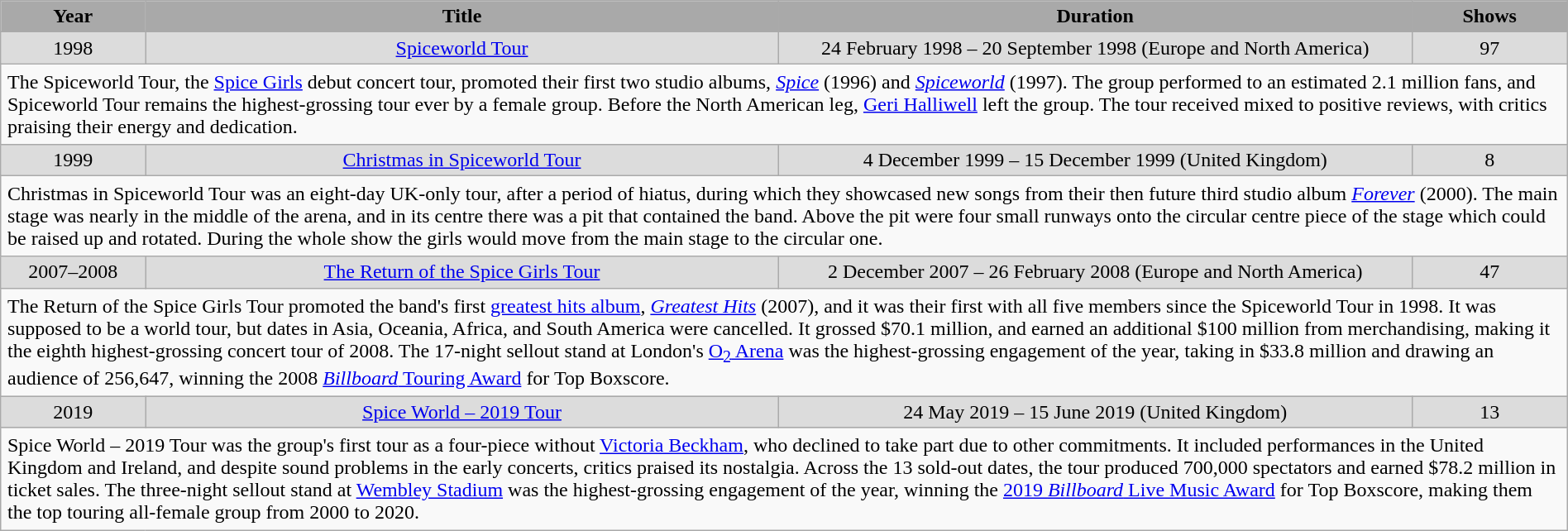<table class="wikitable" style="width:100%;">
<tr>
<th style="width:20px; background:darkGrey;">Year</th>
<th style="width:200px; background:darkGrey;">Title</th>
<th style="width:200px; background:darkGrey;">Duration</th>
<th style="width:20px; background:darkGrey;">Shows</th>
</tr>
<tr style="text-align:center; background:#dcdcdc;">
<td>1998</td>
<td style="background:#dcdcdc; text-align:center;"><a href='#'>Spiceworld Tour</a></td>
<td style="background:#dcdcdc; text-align:center;">24 February 1998 – 20 September 1998 (Europe and North America)</td>
<td style="background:#dcdcdc; text-align:center;">97</td>
</tr>
<tr>
<td colspan="14" style="border-bottom-width:1px; padding:5px;">The Spiceworld Tour, the <a href='#'>Spice Girls</a> debut concert tour, promoted their first two studio albums, <em><a href='#'>Spice</a></em> (1996) and <em><a href='#'>Spiceworld</a></em> (1997). The group performed to an estimated 2.1 million fans, and Spiceworld Tour remains the highest-grossing tour ever by a female group. Before the North American leg, <a href='#'>Geri Halliwell</a> left the group. The tour received mixed to positive reviews, with critics praising their energy and dedication.</td>
</tr>
<tr style="text-align:center; background:#dcdcdc;">
<td>1999</td>
<td style="background:#dcdcdc; text-align:center;"><a href='#'>Christmas in Spiceworld Tour</a></td>
<td style="background:#dcdcdc; text-align:center;">4 December 1999 – 15 December 1999 (United Kingdom)</td>
<td style="background:#dcdcdc; text-align:center;">8</td>
</tr>
<tr>
<td colspan="14" style="border-bottom-width:1px; padding:5px;">Christmas in Spiceworld Tour was an eight-day UK-only tour, after a period of hiatus, during which they showcased new songs from their then future third studio album <em><a href='#'>Forever</a></em> (2000). The main stage was nearly in the middle of the arena, and in its centre there was a pit that contained the band. Above the pit were four small runways onto the circular centre piece of the stage which could be raised up and rotated. During the whole show the girls would move from the main stage to the circular one.</td>
</tr>
<tr style="text-align:center; background:#dcdcdc;">
<td>2007–2008</td>
<td style="background:#dcdcdc; text-align:center;"><a href='#'>The Return of the Spice Girls Tour</a></td>
<td style="background:#dcdcdc; text-align:center;">2 December 2007 – 	26 February 2008 (Europe and North America)</td>
<td style="background:#dcdcdc; text-align:center;">47</td>
</tr>
<tr>
<td colspan="14" style="border-bottom-width:1px; padding:5px;">The Return of the Spice Girls Tour promoted the band's first <a href='#'>greatest hits album</a>, <em><a href='#'>Greatest Hits</a></em> (2007), and it was their first with all five members since the Spiceworld Tour in 1998.  It was supposed to be a world tour, but dates in Asia, Oceania, Africa, and South America were cancelled. It grossed $70.1 million, and earned an additional $100 million from merchandising, making it the eighth highest-grossing concert tour of 2008. The 17-night sellout stand at London's <a href='#'>O<sub>2</sub> Arena</a> was the highest-grossing engagement of the year, taking in $33.8 million and drawing an audience of 256,647, winning the 2008 <a href='#'><em>Billboard</em> Touring Award</a> for Top Boxscore.</td>
</tr>
<tr style="text-align:center; background:#dcdcdc;">
<td>2019</td>
<td style="background:#dcdcdc; text-align:center;"><a href='#'>Spice World – 2019 Tour</a></td>
<td style="background:#dcdcdc; text-align:center;">24 May 2019 – 15 June 2019 (United Kingdom)</td>
<td style="background:#dcdcdc; text-align:center;">13</td>
</tr>
<tr>
<td colspan="14" style="border-bottom-width:1px; padding:5px;">Spice World – 2019 Tour was the group's first tour as a four-piece without <a href='#'>Victoria Beckham</a>, who declined to take part due to other commitments. It included performances in the United Kingdom and Ireland, and despite sound problems in the early concerts, critics praised its nostalgia. Across the 13 sold-out dates, the tour produced 700,000 spectators and earned $78.2 million in ticket sales. The three-night sellout stand at <a href='#'>Wembley Stadium</a> was the highest-grossing engagement of the year, winning the <a href='#'>2019 <em>Billboard</em> Live Music Award</a> for Top Boxscore, making them the top touring all-female group from 2000 to 2020.</td>
</tr>
</table>
